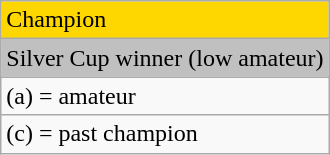<table class="wikitable">
<tr style="background:gold">
<td>Champion</td>
</tr>
<tr style="background:silver">
<td>Silver Cup winner (low amateur)</td>
</tr>
<tr>
<td>(a) = amateur</td>
</tr>
<tr>
<td>(c) = past champion</td>
</tr>
</table>
